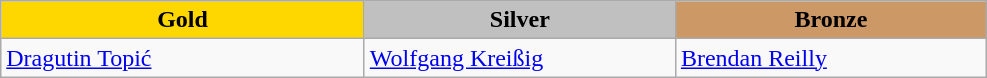<table class="wikitable" style="text-align:left">
<tr align="center">
<td width=235 bgcolor=gold><strong>Gold</strong></td>
<td width=200 bgcolor=silver><strong>Silver</strong></td>
<td width=200 bgcolor=CC9966><strong>Bronze</strong></td>
</tr>
<tr>
<td><a href='#'>Dragutin Topić</a><br><em></em></td>
<td><a href='#'>Wolfgang Kreißig</a><br><em></em></td>
<td><a href='#'>Brendan Reilly</a><br><em></em></td>
</tr>
</table>
